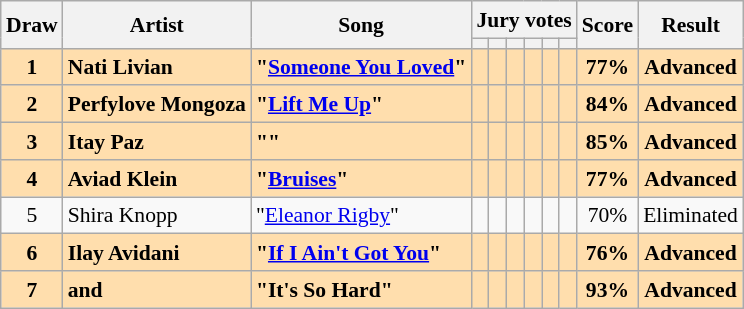<table class="sortable wikitable" style="margin: 1em auto 1em auto; text-align:center; font-size:90%; line-height:18px;">
<tr>
<th rowspan="2">Draw</th>
<th rowspan="2">Artist</th>
<th rowspan="2">Song</th>
<th colspan="6" class="unsortable">Jury votes</th>
<th rowspan="2">Score</th>
<th rowspan="2">Result</th>
</tr>
<tr>
<th class="unsortable"></th>
<th class="unsortable"></th>
<th class="unsortable"></th>
<th class="unsortable"></th>
<th class="unsortable"></th>
<th class="unsortable"></th>
</tr>
<tr style="font-weight:bold; background:navajowhite;">
<td>1</td>
<td align="left">Nati Livian</td>
<td align="left">"<a href='#'>Someone You Loved</a>"</td>
<td></td>
<td></td>
<td></td>
<td></td>
<td></td>
<td></td>
<td>77%</td>
<td>Advanced</td>
</tr>
<tr style="font-weight:bold; background:navajowhite;">
<td>2</td>
<td align="left">Perfylove Mongoza</td>
<td align="left">"<a href='#'>Lift Me Up</a>"</td>
<td></td>
<td></td>
<td></td>
<td></td>
<td></td>
<td></td>
<td>84%</td>
<td>Advanced</td>
</tr>
<tr style="font-weight:bold; background:navajowhite;">
<td>3</td>
<td align="left">Itay Paz</td>
<td align="left">""</td>
<td></td>
<td></td>
<td></td>
<td></td>
<td></td>
<td></td>
<td>85%</td>
<td>Advanced</td>
</tr>
<tr style="font-weight:bold; background:navajowhite;">
<td>4</td>
<td align="left">Aviad Klein</td>
<td align="left">"<a href='#'>Bruises</a>"</td>
<td></td>
<td></td>
<td></td>
<td></td>
<td></td>
<td></td>
<td>77%</td>
<td>Advanced</td>
</tr>
<tr>
<td>5</td>
<td align="left">Shira Knopp</td>
<td align="left">"<a href='#'>Eleanor Rigby</a>"</td>
<td></td>
<td></td>
<td></td>
<td></td>
<td></td>
<td></td>
<td>70%</td>
<td>Eliminated</td>
</tr>
<tr style="font-weight:bold; background:navajowhite;">
<td>6</td>
<td align="left">Ilay Avidani</td>
<td align="left">"<a href='#'>If I Ain't Got You</a>"</td>
<td></td>
<td></td>
<td></td>
<td></td>
<td></td>
<td></td>
<td>76%</td>
<td>Advanced</td>
</tr>
<tr style="font-weight:bold; background:navajowhite;">
<td>7</td>
<td align="left"> and </td>
<td align="left">"It's So Hard"</td>
<td></td>
<td></td>
<td></td>
<td></td>
<td></td>
<td></td>
<td>93%</td>
<td>Advanced</td>
</tr>
</table>
